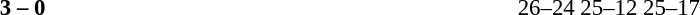<table width=100% cellspacing=1>
<tr>
<th width=20%></th>
<th width=12%></th>
<th width=20%></th>
<th width=33%></th>
<td></td>
</tr>
<tr style=font-size:95%>
<td align=right><strong></strong></td>
<td align=center><strong>3 – 0</strong></td>
<td></td>
<td>26–24 25–12 25–17</td>
</tr>
</table>
